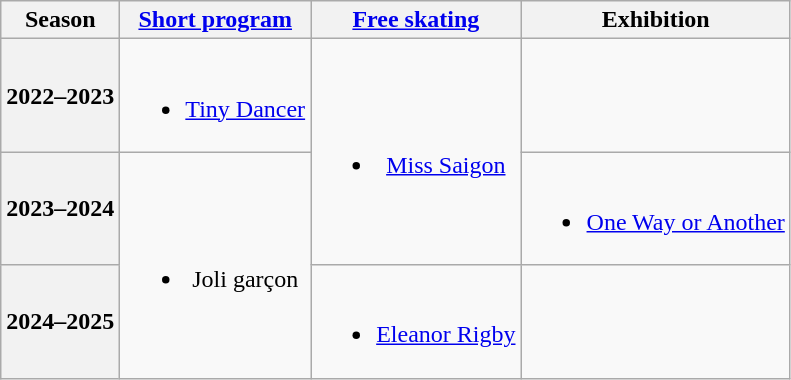<table class=wikitable style=text-align:center>
<tr>
<th>Season</th>
<th><a href='#'>Short program</a></th>
<th><a href='#'>Free skating</a></th>
<th>Exhibition</th>
</tr>
<tr>
<th>2022–2023 <br></th>
<td><br><ul><li><a href='#'>Tiny Dancer</a> <br> </li></ul></td>
<td rowspan=2><br><ul><li><a href='#'>Miss Saigon</a> <br> </li></ul></td>
<td></td>
</tr>
<tr>
<th>2023–2024 <br></th>
<td rowspan=2><br><ul><li>Joli garçon <br></li></ul></td>
<td><br><ul><li><a href='#'>One Way or Another</a> <br> </li></ul></td>
</tr>
<tr>
<th>2024–2025 <br></th>
<td><br><ul><li><a href='#'>Eleanor Rigby</a>  <br></li></ul></td>
<td></td>
</tr>
</table>
